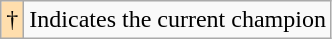<table class="wikitable">
<tr>
<td style="background: #ffdead;">†</td>
<td>Indicates the current champion</td>
</tr>
</table>
